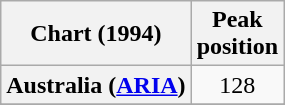<table class="wikitable sortable plainrowheaders" style="text-align:center">
<tr>
<th scope="col">Chart (1994)</th>
<th scope="col">Peak<br>position</th>
</tr>
<tr>
<th scope="row">Australia (<a href='#'>ARIA</a>)</th>
<td align="center">128</td>
</tr>
<tr>
</tr>
<tr>
</tr>
<tr>
</tr>
<tr>
</tr>
<tr>
</tr>
<tr>
</tr>
<tr>
</tr>
</table>
